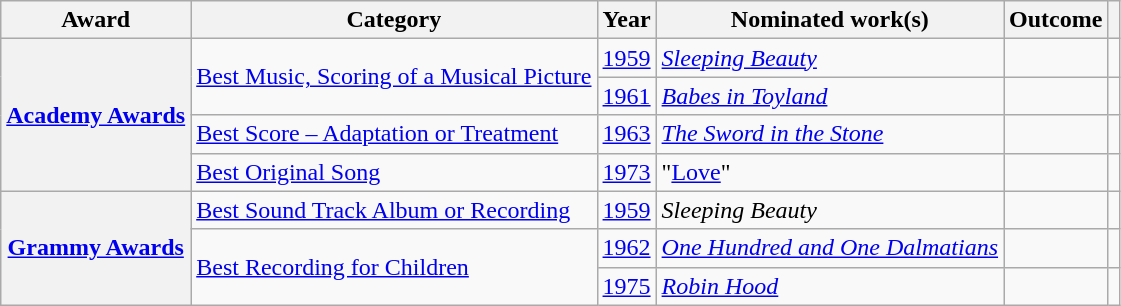<table class="wikitable plainrowheaders">
<tr>
<th>Award</th>
<th>Category</th>
<th>Year</th>
<th>Nominated work(s)</th>
<th>Outcome</th>
<th></th>
</tr>
<tr>
<th scope="row" rowspan="4"><a href='#'>Academy Awards</a></th>
<td rowspan="2"><a href='#'>Best Music, Scoring of a Musical Picture</a></td>
<td><a href='#'>1959</a></td>
<td><em><a href='#'>Sleeping Beauty</a></em></td>
<td></td>
<td style="text-align:center;"></td>
</tr>
<tr>
<td><a href='#'>1961</a></td>
<td><em><a href='#'>Babes in Toyland</a></em></td>
<td></td>
<td style="text-align:center;"></td>
</tr>
<tr>
<td><a href='#'>Best Score – Adaptation or Treatment</a></td>
<td><a href='#'>1963</a></td>
<td><em><a href='#'>The Sword in the Stone</a></em></td>
<td></td>
<td style="text-align:center;"></td>
</tr>
<tr>
<td><a href='#'>Best Original Song</a></td>
<td><a href='#'>1973</a></td>
<td>"<a href='#'>Love</a>" <br></td>
<td></td>
<td style="text-align:center;"></td>
</tr>
<tr>
<th scope="row" rowspan="3"><a href='#'>Grammy Awards</a></th>
<td><a href='#'>Best Sound Track Album or Recording</a></td>
<td><a href='#'>1959</a></td>
<td><em>Sleeping Beauty</em></td>
<td></td>
<td style="text-align:center;"></td>
</tr>
<tr>
<td rowspan="2"><a href='#'>Best Recording for Children</a></td>
<td><a href='#'>1962</a></td>
<td><em><a href='#'>One Hundred and One Dalmatians</a></em></td>
<td></td>
<td style="text-align:center;"></td>
</tr>
<tr>
<td><a href='#'>1975</a></td>
<td><em><a href='#'>Robin Hood</a></em></td>
<td></td>
<td style="text-align:center;"></td>
</tr>
</table>
